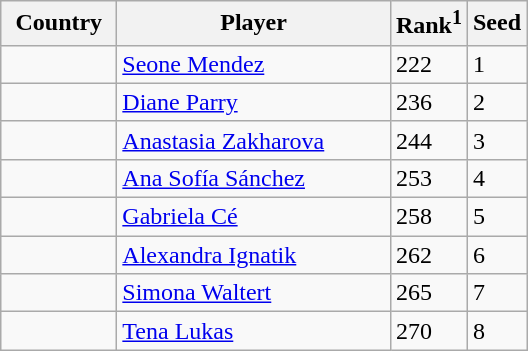<table class="sortable wikitable">
<tr>
<th width="70">Country</th>
<th width="175">Player</th>
<th>Rank<sup>1</sup></th>
<th>Seed</th>
</tr>
<tr>
<td></td>
<td><a href='#'>Seone Mendez</a></td>
<td>222</td>
<td>1</td>
</tr>
<tr>
<td></td>
<td><a href='#'>Diane Parry</a></td>
<td>236</td>
<td>2</td>
</tr>
<tr>
<td></td>
<td><a href='#'>Anastasia Zakharova</a></td>
<td>244</td>
<td>3</td>
</tr>
<tr>
<td></td>
<td><a href='#'>Ana Sofía Sánchez</a></td>
<td>253</td>
<td>4</td>
</tr>
<tr>
<td></td>
<td><a href='#'>Gabriela Cé</a></td>
<td>258</td>
<td>5</td>
</tr>
<tr>
<td></td>
<td><a href='#'>Alexandra Ignatik</a></td>
<td>262</td>
<td>6</td>
</tr>
<tr>
<td></td>
<td><a href='#'>Simona Waltert</a></td>
<td>265</td>
<td>7</td>
</tr>
<tr>
<td></td>
<td><a href='#'>Tena Lukas</a></td>
<td>270</td>
<td>8</td>
</tr>
</table>
